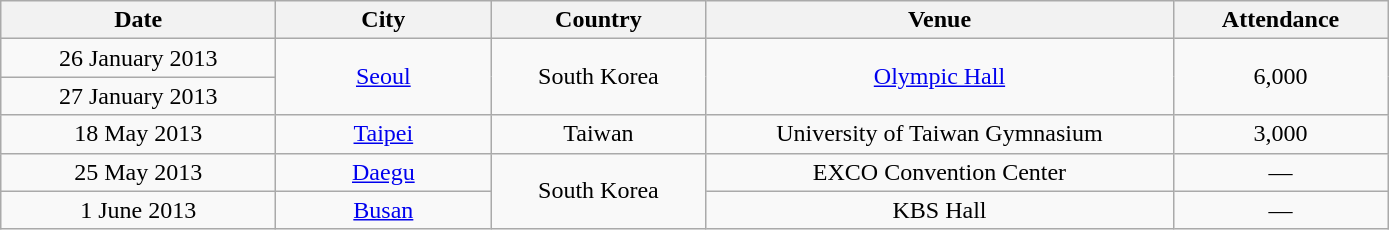<table class="wikitable" style="text-align:center;">
<tr>
<th scope="col" style="width:11em;">Date</th>
<th scope="col" style="width:8.5em;">City</th>
<th scope="col" style="width:8.5em;">Country</th>
<th scope="col" style="width:19em;">Venue</th>
<th scope="col" style="width:8.5em;">Attendance</th>
</tr>
<tr>
<td>26 January 2013</td>
<td rowspan="2"><a href='#'>Seoul</a></td>
<td rowspan="2">South Korea</td>
<td rowspan="2"><a href='#'>Olympic Hall</a></td>
<td rowspan="2">6,000</td>
</tr>
<tr>
<td>27 January 2013</td>
</tr>
<tr>
<td>18 May 2013</td>
<td><a href='#'>Taipei</a></td>
<td>Taiwan</td>
<td>University of Taiwan Gymnasium</td>
<td>3,000</td>
</tr>
<tr>
<td>25 May 2013</td>
<td><a href='#'>Daegu</a></td>
<td rowspan="2">South Korea</td>
<td>EXCO Convention Center</td>
<td>—</td>
</tr>
<tr>
<td>1 June 2013</td>
<td><a href='#'>Busan</a></td>
<td>KBS Hall</td>
<td>—</td>
</tr>
</table>
